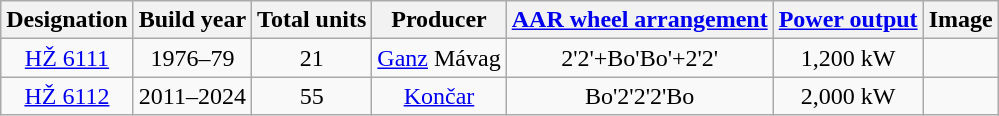<table class="wikitable sortable" style="text-align:center;">
<tr>
<th>Designation</th>
<th>Build year</th>
<th>Total units</th>
<th>Producer</th>
<th><a href='#'>AAR wheel arrangement</a></th>
<th><a href='#'>Power output</a></th>
<th class="unsortable">Image</th>
</tr>
<tr>
<td><a href='#'>HŽ 6111</a></td>
<td>1976–79</td>
<td>21</td>
<td><a href='#'>Ganz</a> Mávag</td>
<td>2'2'+Bo'Bo'+2'2'</td>
<td>1,200 kW</td>
<td></td>
</tr>
<tr>
<td><a href='#'>HŽ 6112</a></td>
<td>2011–2024</td>
<td>55</td>
<td><a href='#'>Končar</a></td>
<td>Bo'2'2'2'Bo</td>
<td>2,000 kW</td>
<td></td>
</tr>
</table>
